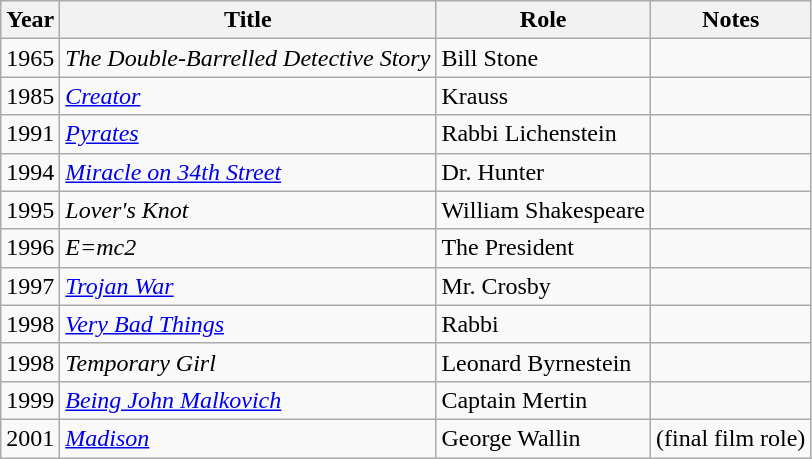<table class="wikitable">
<tr>
<th>Year</th>
<th>Title</th>
<th>Role</th>
<th>Notes</th>
</tr>
<tr>
<td>1965</td>
<td><em>The Double-Barrelled Detective Story</em></td>
<td>Bill Stone</td>
<td></td>
</tr>
<tr>
<td>1985</td>
<td><em><a href='#'>Creator</a></em></td>
<td>Krauss</td>
<td></td>
</tr>
<tr>
<td>1991</td>
<td><em><a href='#'>Pyrates</a></em></td>
<td>Rabbi Lichenstein</td>
<td></td>
</tr>
<tr>
<td>1994</td>
<td><em><a href='#'>Miracle on 34th Street</a></em></td>
<td>Dr. Hunter</td>
<td></td>
</tr>
<tr>
<td>1995</td>
<td><em>Lover's Knot</em></td>
<td>William Shakespeare</td>
<td></td>
</tr>
<tr>
<td>1996</td>
<td><em>E=mc2</em></td>
<td>The President</td>
<td></td>
</tr>
<tr>
<td>1997</td>
<td><em><a href='#'>Trojan War</a></em></td>
<td>Mr. Crosby</td>
<td></td>
</tr>
<tr>
<td>1998</td>
<td><em><a href='#'>Very Bad Things</a></em></td>
<td>Rabbi</td>
<td></td>
</tr>
<tr>
<td>1998</td>
<td><em>Temporary Girl</em></td>
<td>Leonard Byrnestein</td>
<td></td>
</tr>
<tr>
<td>1999</td>
<td><em><a href='#'>Being John Malkovich</a></em></td>
<td>Captain Mertin</td>
<td></td>
</tr>
<tr>
<td>2001</td>
<td><em><a href='#'>Madison</a></em></td>
<td>George Wallin</td>
<td>(final film role)</td>
</tr>
</table>
